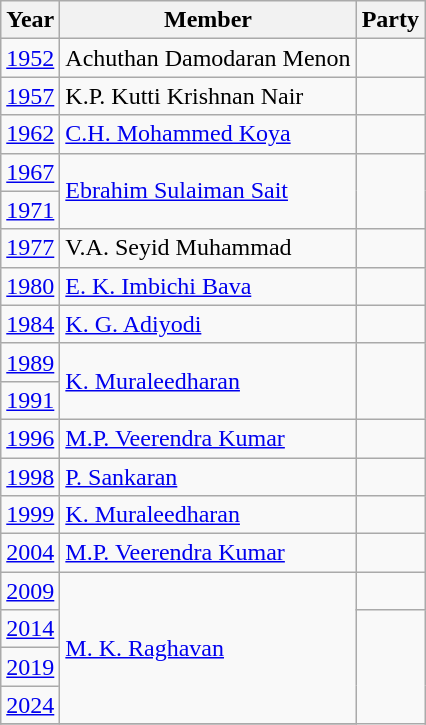<table class="wikitable sortable">
<tr>
<th>Year</th>
<th>Member</th>
<th colspan="2">Party</th>
</tr>
<tr>
<td><a href='#'>1952</a></td>
<td>Achuthan Damodaran Menon</td>
<td></td>
</tr>
<tr>
<td><a href='#'>1957</a></td>
<td>K.P. Kutti Krishnan Nair</td>
<td></td>
</tr>
<tr>
<td><a href='#'>1962</a></td>
<td><a href='#'>C.H. Mohammed Koya</a></td>
<td></td>
</tr>
<tr>
<td><a href='#'>1967</a></td>
<td rowspan="2"><a href='#'>Ebrahim Sulaiman Sait</a></td>
</tr>
<tr>
<td><a href='#'>1971</a></td>
</tr>
<tr>
<td><a href='#'>1977</a></td>
<td>V.A. Seyid Muhammad</td>
<td></td>
</tr>
<tr>
<td><a href='#'>1980</a></td>
<td><a href='#'>E. K. Imbichi Bava</a></td>
<td></td>
</tr>
<tr>
<td><a href='#'>1984</a></td>
<td><a href='#'>K. G. Adiyodi</a></td>
<td></td>
</tr>
<tr>
<td><a href='#'>1989</a></td>
<td rowspan="2"><a href='#'>K. Muraleedharan</a></td>
</tr>
<tr>
<td><a href='#'>1991</a></td>
</tr>
<tr>
<td><a href='#'>1996</a></td>
<td><a href='#'>M.P. Veerendra Kumar</a></td>
<td></td>
</tr>
<tr>
<td><a href='#'>1998</a></td>
<td><a href='#'>P. Sankaran</a></td>
<td></td>
</tr>
<tr>
<td><a href='#'>1999</a></td>
<td><a href='#'>K. Muraleedharan</a></td>
</tr>
<tr>
<td><a href='#'>2004</a></td>
<td><a href='#'>M.P. Veerendra Kumar</a></td>
<td></td>
</tr>
<tr>
<td><a href='#'>2009</a></td>
<td rowspan="4"><a href='#'>M. K. Raghavan</a></td>
<td></td>
</tr>
<tr>
<td><a href='#'>2014</a></td>
</tr>
<tr>
<td><a href='#'>2019</a></td>
</tr>
<tr>
<td><a href='#'>2024</a></td>
</tr>
<tr>
</tr>
</table>
